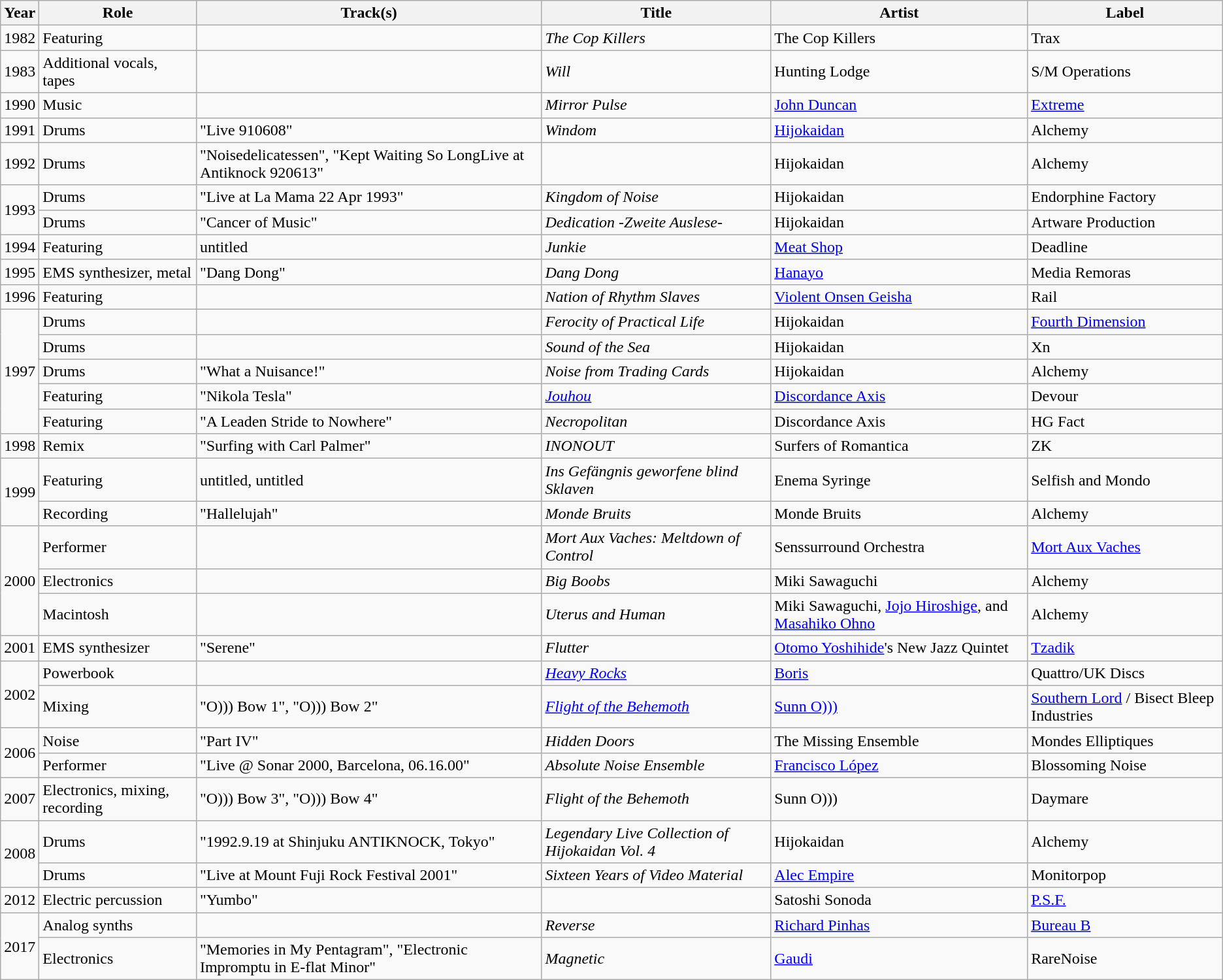<table class="wikitable">
<tr>
<th>Year</th>
<th>Role</th>
<th>Track(s)</th>
<th>Title</th>
<th>Artist</th>
<th>Label</th>
</tr>
<tr>
<td>1982</td>
<td>Featuring</td>
<td></td>
<td><em>The Cop Killers</em></td>
<td>The Cop Killers</td>
<td>Trax</td>
</tr>
<tr>
<td>1983</td>
<td>Additional vocals, tapes</td>
<td></td>
<td><em>Will</em></td>
<td>Hunting Lodge</td>
<td>S/M Operations</td>
</tr>
<tr>
<td>1990</td>
<td>Music</td>
<td></td>
<td><em>Mirror Pulse</em></td>
<td><a href='#'>John Duncan</a></td>
<td><a href='#'>Extreme</a></td>
</tr>
<tr>
<td>1991</td>
<td>Drums</td>
<td>"Live 910608"</td>
<td><em>Windom</em></td>
<td><a href='#'>Hijokaidan</a></td>
<td>Alchemy</td>
</tr>
<tr>
<td>1992</td>
<td>Drums</td>
<td>"Noisedelicatessen", "Kept Waiting So LongLive at Antiknock 920613"</td>
<td></td>
<td>Hijokaidan</td>
<td>Alchemy</td>
</tr>
<tr>
<td rowspan="2">1993</td>
<td>Drums</td>
<td>"Live at La Mama 22 Apr 1993"</td>
<td><em>Kingdom of Noise</em></td>
<td>Hijokaidan</td>
<td>Endorphine Factory</td>
</tr>
<tr>
<td>Drums</td>
<td>"Cancer of Music"</td>
<td><em>Dedication -Zweite Auslese-</em></td>
<td>Hijokaidan</td>
<td>Artware Production</td>
</tr>
<tr>
<td>1994</td>
<td>Featuring</td>
<td>untitled</td>
<td><em>Junkie</em></td>
<td><a href='#'>Meat Shop</a></td>
<td>Deadline</td>
</tr>
<tr>
<td>1995</td>
<td>EMS synthesizer, metal</td>
<td>"Dang Dong"</td>
<td><em>Dang Dong</em></td>
<td><a href='#'>Hanayo</a></td>
<td>Media Remoras</td>
</tr>
<tr>
<td>1996</td>
<td>Featuring</td>
<td></td>
<td><em>Nation of Rhythm Slaves</em></td>
<td><a href='#'>Violent Onsen Geisha</a></td>
<td>Rail</td>
</tr>
<tr>
<td rowspan="5">1997</td>
<td>Drums</td>
<td></td>
<td><em>Ferocity of Practical Life</em></td>
<td>Hijokaidan</td>
<td><a href='#'>Fourth Dimension</a></td>
</tr>
<tr>
<td>Drums</td>
<td></td>
<td><em>Sound of the Sea</em></td>
<td>Hijokaidan</td>
<td>Xn</td>
</tr>
<tr>
<td>Drums</td>
<td>"What a Nuisance!"</td>
<td><em>Noise from Trading Cards</em></td>
<td>Hijokaidan</td>
<td>Alchemy</td>
</tr>
<tr>
<td>Featuring</td>
<td>"Nikola Tesla"</td>
<td><em><a href='#'>Jouhou</a></em></td>
<td><a href='#'>Discordance Axis</a></td>
<td>Devour</td>
</tr>
<tr>
<td>Featuring</td>
<td>"A Leaden Stride to Nowhere"</td>
<td><em>Necropolitan</em></td>
<td>Discordance Axis</td>
<td>HG Fact</td>
</tr>
<tr>
<td>1998</td>
<td>Remix</td>
<td>"Surfing with Carl Palmer"</td>
<td><em>INONOUT</em></td>
<td>Surfers of Romantica</td>
<td>ZK</td>
</tr>
<tr>
<td rowspan="2">1999</td>
<td>Featuring</td>
<td>untitled, untitled</td>
<td><em>Ins Gefängnis geworfene blind Sklaven</em></td>
<td>Enema Syringe</td>
<td>Selfish and Mondo</td>
</tr>
<tr>
<td>Recording</td>
<td>"Hallelujah"</td>
<td><em>Monde Bruits</em></td>
<td>Monde Bruits</td>
<td>Alchemy</td>
</tr>
<tr>
<td rowspan="3">2000</td>
<td>Performer</td>
<td></td>
<td><em>Mort Aux Vaches: Meltdown of Control</em></td>
<td>Senssurround Orchestra</td>
<td><a href='#'>Mort Aux Vaches</a></td>
</tr>
<tr>
<td>Electronics</td>
<td></td>
<td><em>Big Boobs</em></td>
<td>Miki Sawaguchi</td>
<td>Alchemy</td>
</tr>
<tr>
<td>Macintosh</td>
<td></td>
<td><em>Uterus and Human</em></td>
<td>Miki Sawaguchi, <a href='#'>Jojo Hiroshige</a>, and <a href='#'>Masahiko Ohno</a></td>
<td>Alchemy</td>
</tr>
<tr>
<td>2001</td>
<td>EMS synthesizer</td>
<td>"Serene"</td>
<td><em>Flutter</em></td>
<td><a href='#'>Otomo Yoshihide</a>'s New Jazz Quintet</td>
<td><a href='#'>Tzadik</a></td>
</tr>
<tr>
<td rowspan="2">2002</td>
<td>Powerbook</td>
<td></td>
<td><em><a href='#'>Heavy Rocks</a></em></td>
<td><a href='#'>Boris</a></td>
<td>Quattro/UK Discs</td>
</tr>
<tr>
<td>Mixing</td>
<td>"O))) Bow 1", "O))) Bow 2"</td>
<td><em><a href='#'>Flight of the Behemoth</a></em></td>
<td><a href='#'>Sunn O)))</a></td>
<td><a href='#'>Southern Lord</a> / Bisect Bleep Industries</td>
</tr>
<tr>
<td rowspan="2">2006</td>
<td>Noise</td>
<td>"Part IV"</td>
<td><em>Hidden Doors</em></td>
<td>The Missing Ensemble</td>
<td>Mondes Elliptiques</td>
</tr>
<tr>
<td>Performer</td>
<td>"Live @ Sonar 2000, Barcelona, 06.16.00"</td>
<td><em>Absolute Noise Ensemble</em></td>
<td><a href='#'>Francisco López</a></td>
<td>Blossoming Noise</td>
</tr>
<tr>
<td>2007</td>
<td>Electronics, mixing, recording</td>
<td>"O))) Bow 3", "O))) Bow 4"</td>
<td><em>Flight of the Behemoth</em></td>
<td>Sunn O)))</td>
<td>Daymare</td>
</tr>
<tr>
<td rowspan="2">2008</td>
<td>Drums</td>
<td>"1992.9.19 at Shinjuku ANTIKNOCK, Tokyo"</td>
<td><em>Legendary Live Collection of Hijokaidan Vol. 4</em></td>
<td>Hijokaidan</td>
<td>Alchemy</td>
</tr>
<tr>
<td>Drums</td>
<td>"Live at Mount Fuji Rock Festival 2001"</td>
<td><em>Sixteen Years of Video Material</em></td>
<td><a href='#'>Alec Empire</a></td>
<td>Monitorpop</td>
</tr>
<tr>
<td>2012</td>
<td>Electric percussion</td>
<td>"Yumbo"</td>
<td></td>
<td>Satoshi Sonoda</td>
<td><a href='#'>P.S.F.</a></td>
</tr>
<tr>
<td rowspan="2">2017</td>
<td>Analog synths</td>
<td></td>
<td><em>Reverse</em></td>
<td><a href='#'>Richard Pinhas</a></td>
<td><a href='#'>Bureau B</a></td>
</tr>
<tr>
<td>Electronics</td>
<td>"Memories in My Pentagram", "Electronic Impromptu in E-flat Minor"</td>
<td><em>Magnetic</em></td>
<td><a href='#'>Gaudi</a></td>
<td>RareNoise</td>
</tr>
</table>
